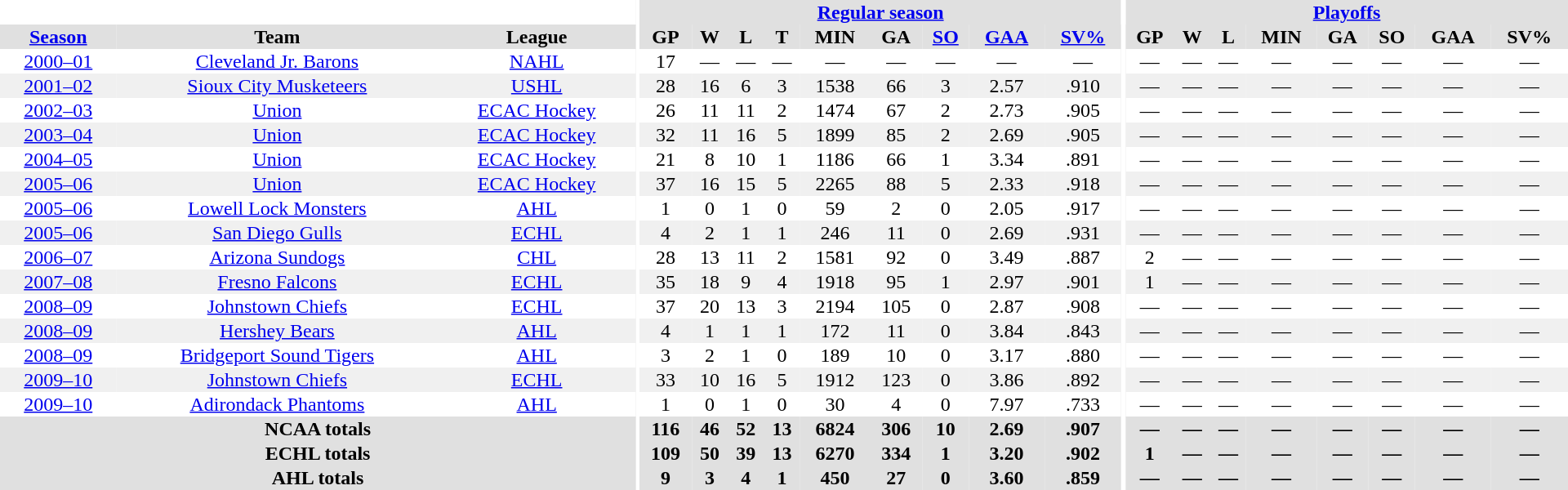<table border="0" cellpadding="1" cellspacing="0" style="text-align:center; width:80em">
<tr bgcolor="#e0e0e0">
<th colspan="3" bgcolor="#ffffff"></th>
<th rowspan="99" bgcolor="#ffffff"></th>
<th colspan="9"><a href='#'>Regular season</a></th>
<th rowspan="99" bgcolor="#ffffff"></th>
<th colspan="8"><a href='#'>Playoffs</a></th>
</tr>
<tr bgcolor="#e0e0e0">
<th><a href='#'>Season</a></th>
<th>Team</th>
<th>League</th>
<th>GP</th>
<th>W</th>
<th>L</th>
<th>T</th>
<th>MIN</th>
<th>GA</th>
<th><a href='#'>SO</a></th>
<th><a href='#'>GAA</a></th>
<th><a href='#'>SV%</a></th>
<th>GP</th>
<th>W</th>
<th>L</th>
<th>MIN</th>
<th>GA</th>
<th>SO</th>
<th>GAA</th>
<th>SV%</th>
</tr>
<tr>
<td><a href='#'>2000–01</a></td>
<td><a href='#'>Cleveland Jr. Barons</a></td>
<td><a href='#'>NAHL</a></td>
<td>17</td>
<td>—</td>
<td>—</td>
<td>—</td>
<td>—</td>
<td>—</td>
<td>—</td>
<td>—</td>
<td>—</td>
<td>—</td>
<td>—</td>
<td>—</td>
<td>—</td>
<td>—</td>
<td>—</td>
<td>—</td>
<td>—</td>
</tr>
<tr bgcolor="f0f0f0">
<td><a href='#'>2001–02</a></td>
<td><a href='#'>Sioux City Musketeers</a></td>
<td><a href='#'>USHL</a></td>
<td>28</td>
<td>16</td>
<td>6</td>
<td>3</td>
<td>1538</td>
<td>66</td>
<td>3</td>
<td>2.57</td>
<td>.910</td>
<td>—</td>
<td>—</td>
<td>—</td>
<td>—</td>
<td>—</td>
<td>—</td>
<td>—</td>
<td>—</td>
</tr>
<tr>
<td><a href='#'>2002–03</a></td>
<td><a href='#'>Union</a></td>
<td><a href='#'>ECAC Hockey</a></td>
<td>26</td>
<td>11</td>
<td>11</td>
<td>2</td>
<td>1474</td>
<td>67</td>
<td>2</td>
<td>2.73</td>
<td>.905</td>
<td>—</td>
<td>—</td>
<td>—</td>
<td>—</td>
<td>—</td>
<td>—</td>
<td>—</td>
<td>—</td>
</tr>
<tr bgcolor="f0f0f0">
<td><a href='#'>2003–04</a></td>
<td><a href='#'>Union</a></td>
<td><a href='#'>ECAC Hockey</a></td>
<td>32</td>
<td>11</td>
<td>16</td>
<td>5</td>
<td>1899</td>
<td>85</td>
<td>2</td>
<td>2.69</td>
<td>.905</td>
<td>—</td>
<td>—</td>
<td>—</td>
<td>—</td>
<td>—</td>
<td>—</td>
<td>—</td>
<td>—</td>
</tr>
<tr>
<td><a href='#'>2004–05</a></td>
<td><a href='#'>Union</a></td>
<td><a href='#'>ECAC Hockey</a></td>
<td>21</td>
<td>8</td>
<td>10</td>
<td>1</td>
<td>1186</td>
<td>66</td>
<td>1</td>
<td>3.34</td>
<td>.891</td>
<td>—</td>
<td>—</td>
<td>—</td>
<td>—</td>
<td>—</td>
<td>—</td>
<td>—</td>
<td>—</td>
</tr>
<tr bgcolor="f0f0f0">
<td><a href='#'>2005–06</a></td>
<td><a href='#'>Union</a></td>
<td><a href='#'>ECAC Hockey</a></td>
<td>37</td>
<td>16</td>
<td>15</td>
<td>5</td>
<td>2265</td>
<td>88</td>
<td>5</td>
<td>2.33</td>
<td>.918</td>
<td>—</td>
<td>—</td>
<td>—</td>
<td>—</td>
<td>—</td>
<td>—</td>
<td>—</td>
<td>—</td>
</tr>
<tr>
<td><a href='#'>2005–06</a></td>
<td><a href='#'>Lowell Lock Monsters</a></td>
<td><a href='#'>AHL</a></td>
<td>1</td>
<td>0</td>
<td>1</td>
<td>0</td>
<td>59</td>
<td>2</td>
<td>0</td>
<td>2.05</td>
<td>.917</td>
<td>—</td>
<td>—</td>
<td>—</td>
<td>—</td>
<td>—</td>
<td>—</td>
<td>—</td>
<td>—</td>
</tr>
<tr bgcolor="f0f0f0">
<td><a href='#'>2005–06</a></td>
<td><a href='#'>San Diego Gulls</a></td>
<td><a href='#'>ECHL</a></td>
<td>4</td>
<td>2</td>
<td>1</td>
<td>1</td>
<td>246</td>
<td>11</td>
<td>0</td>
<td>2.69</td>
<td>.931</td>
<td>—</td>
<td>—</td>
<td>—</td>
<td>—</td>
<td>—</td>
<td>—</td>
<td>—</td>
<td>—</td>
</tr>
<tr>
<td><a href='#'>2006–07</a></td>
<td><a href='#'>Arizona Sundogs</a></td>
<td><a href='#'>CHL</a></td>
<td>28</td>
<td>13</td>
<td>11</td>
<td>2</td>
<td>1581</td>
<td>92</td>
<td>0</td>
<td>3.49</td>
<td>.887</td>
<td>2</td>
<td>—</td>
<td>—</td>
<td>—</td>
<td>—</td>
<td>—</td>
<td>—</td>
<td>—</td>
</tr>
<tr bgcolor="f0f0f0">
<td><a href='#'>2007–08</a></td>
<td><a href='#'>Fresno Falcons</a></td>
<td><a href='#'>ECHL</a></td>
<td>35</td>
<td>18</td>
<td>9</td>
<td>4</td>
<td>1918</td>
<td>95</td>
<td>1</td>
<td>2.97</td>
<td>.901</td>
<td>1</td>
<td>—</td>
<td>—</td>
<td>—</td>
<td>—</td>
<td>—</td>
<td>—</td>
<td>—</td>
</tr>
<tr>
<td><a href='#'>2008–09</a></td>
<td><a href='#'>Johnstown Chiefs</a></td>
<td><a href='#'>ECHL</a></td>
<td>37</td>
<td>20</td>
<td>13</td>
<td>3</td>
<td>2194</td>
<td>105</td>
<td>0</td>
<td>2.87</td>
<td>.908</td>
<td>—</td>
<td>—</td>
<td>—</td>
<td>—</td>
<td>—</td>
<td>—</td>
<td>—</td>
<td>—</td>
</tr>
<tr bgcolor="f0f0f0">
<td><a href='#'>2008–09</a></td>
<td><a href='#'>Hershey Bears</a></td>
<td><a href='#'>AHL</a></td>
<td>4</td>
<td>1</td>
<td>1</td>
<td>1</td>
<td>172</td>
<td>11</td>
<td>0</td>
<td>3.84</td>
<td>.843</td>
<td>—</td>
<td>—</td>
<td>—</td>
<td>—</td>
<td>—</td>
<td>—</td>
<td>—</td>
<td>—</td>
</tr>
<tr>
<td><a href='#'>2008–09</a></td>
<td><a href='#'>Bridgeport Sound Tigers</a></td>
<td><a href='#'>AHL</a></td>
<td>3</td>
<td>2</td>
<td>1</td>
<td>0</td>
<td>189</td>
<td>10</td>
<td>0</td>
<td>3.17</td>
<td>.880</td>
<td>—</td>
<td>—</td>
<td>—</td>
<td>—</td>
<td>—</td>
<td>—</td>
<td>—</td>
<td>—</td>
</tr>
<tr bgcolor="f0f0f0">
<td><a href='#'>2009–10</a></td>
<td><a href='#'>Johnstown Chiefs</a></td>
<td><a href='#'>ECHL</a></td>
<td>33</td>
<td>10</td>
<td>16</td>
<td>5</td>
<td>1912</td>
<td>123</td>
<td>0</td>
<td>3.86</td>
<td>.892</td>
<td>—</td>
<td>—</td>
<td>—</td>
<td>—</td>
<td>—</td>
<td>—</td>
<td>—</td>
<td>—</td>
</tr>
<tr>
<td><a href='#'>2009–10</a></td>
<td><a href='#'>Adirondack Phantoms</a></td>
<td><a href='#'>AHL</a></td>
<td>1</td>
<td>0</td>
<td>1</td>
<td>0</td>
<td>30</td>
<td>4</td>
<td>0</td>
<td>7.97</td>
<td>.733</td>
<td>—</td>
<td>—</td>
<td>—</td>
<td>—</td>
<td>—</td>
<td>—</td>
<td>—</td>
<td>—</td>
</tr>
<tr bgcolor="#e0e0e0">
<th colspan="3">NCAA totals</th>
<th>116</th>
<th>46</th>
<th>52</th>
<th>13</th>
<th>6824</th>
<th>306</th>
<th>10</th>
<th>2.69</th>
<th>.907</th>
<th>—</th>
<th>—</th>
<th>—</th>
<th>—</th>
<th>—</th>
<th>—</th>
<th>—</th>
<th>—</th>
</tr>
<tr bgcolor="#e0e0e0">
<th colspan="3">ECHL totals</th>
<th>109</th>
<th>50</th>
<th>39</th>
<th>13</th>
<th>6270</th>
<th>334</th>
<th>1</th>
<th>3.20</th>
<th>.902</th>
<th>1</th>
<th>—</th>
<th>—</th>
<th>—</th>
<th>—</th>
<th>—</th>
<th>—</th>
<th>—</th>
</tr>
<tr bgcolor="#e0e0e0">
<th colspan="3">AHL totals</th>
<th>9</th>
<th>3</th>
<th>4</th>
<th>1</th>
<th>450</th>
<th>27</th>
<th>0</th>
<th>3.60</th>
<th>.859</th>
<th>—</th>
<th>—</th>
<th>—</th>
<th>—</th>
<th>—</th>
<th>—</th>
<th>—</th>
<th>—</th>
</tr>
</table>
